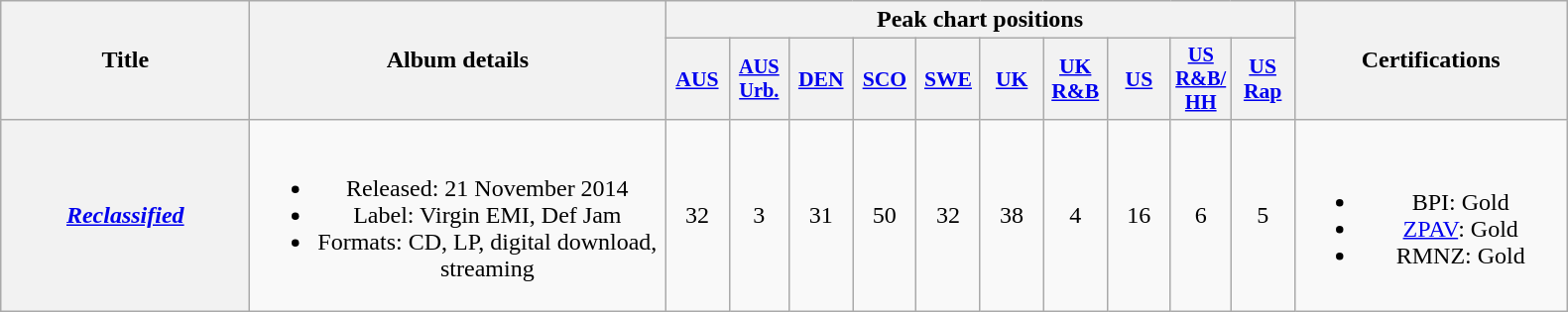<table class="wikitable plainrowheaders" style="text-align:center;">
<tr>
<th scope="col" rowspan="2" style="width:10em;">Title</th>
<th scope="col" rowspan="2" style="width:17em;">Album details</th>
<th scope="col" colspan="10">Peak chart positions</th>
<th scope="col" rowspan="2" style="width:11em;">Certifications</th>
</tr>
<tr>
<th scope="col" style="width:2.5em;font-size:90%;"><a href='#'>AUS</a><br></th>
<th scope="col" style="width:2.5em;font-size:85%;"><a href='#'>AUS Urb.</a><br></th>
<th scope="col" style="width:2.5em;font-size:90%;"><a href='#'>DEN</a><br></th>
<th scope="col" style="width:2.5em;font-size:90%;"><a href='#'>SCO</a><br></th>
<th scope="col" style="width:2.5em;font-size:90%;"><a href='#'>SWE</a><br></th>
<th scope="col" style="width:2.5em;font-size:90%;"><a href='#'>UK</a><br></th>
<th scope="col" style="width:2.5em;font-size:90%;"><a href='#'>UK<br>R&B</a> <br></th>
<th scope="col" style="width:2.5em;font-size:90%;"><a href='#'>US</a><br></th>
<th scope="col" style="width:2.5em;font-size:85%;"><a href='#'>US <br>R&B/<br>HH</a><br></th>
<th scope="col" style="width:2.5em;font-size:90%;"><a href='#'>US<br>Rap</a><br></th>
</tr>
<tr>
<th scope="row"><em><a href='#'>Reclassified</a></em></th>
<td><br><ul><li>Released: 21 November 2014</li><li>Label: Virgin EMI, Def Jam</li><li>Formats: CD, LP, digital download, streaming</li></ul></td>
<td>32</td>
<td>3</td>
<td>31</td>
<td>50</td>
<td>32</td>
<td>38</td>
<td>4</td>
<td>16</td>
<td>6</td>
<td>5</td>
<td><br><ul><li>BPI: Gold</li><li><a href='#'>ZPAV</a>: Gold</li><li>RMNZ: Gold</li></ul></td>
</tr>
</table>
